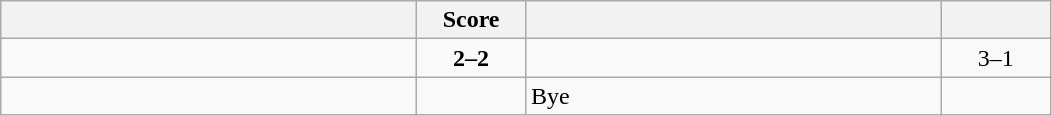<table class="wikitable" style="text-align: center; ">
<tr>
<th align="right" width="270"></th>
<th width="65">Score</th>
<th align="left" width="270"></th>
<th width="65"></th>
</tr>
<tr>
<td align="left"><strong></strong></td>
<td><strong>2–2</strong></td>
<td align="left"></td>
<td>3–1 <strong></strong></td>
</tr>
<tr>
<td align="left"><strong></strong></td>
<td></td>
<td align="left">Bye</td>
<td></td>
</tr>
</table>
